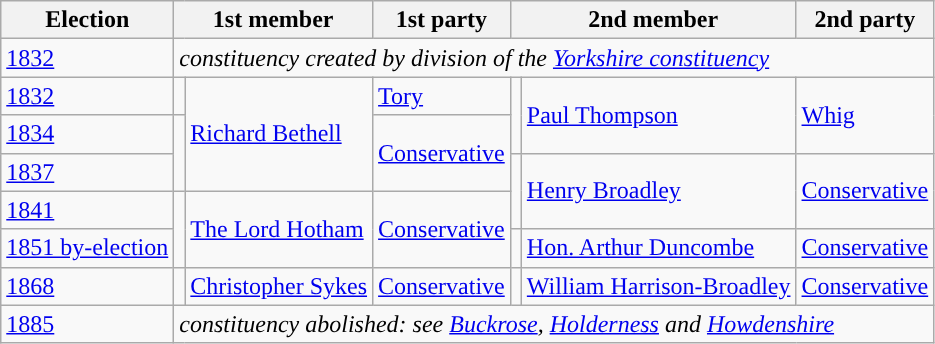<table class="wikitable">
<tr>
<th>Election</th>
<th colspan="2">1st member</th>
<th>1st party</th>
<th colspan="2">2nd member</th>
<th>2nd party</th>
</tr>
<tr>
<td><a href='#'>1832</a></td>
<td colspan="6"><em>constituency created by division of the <a href='#'>Yorkshire constituency</a></em></td>
</tr>
<tr>
<td><a href='#'>1832</a></td>
<td style="color:inherit;background-color: "></td>
<td rowspan="3"><a href='#'>Richard Bethell</a></td>
<td><a href='#'>Tory</a></td>
<td rowspan="2" style="color:inherit;background-color: "></td>
<td rowspan="2"><a href='#'>Paul Thompson</a></td>
<td rowspan="2"><a href='#'>Whig</a></td>
</tr>
<tr>
<td><a href='#'>1834</a></td>
<td rowspan="2" style="color:inherit;background-color: "></td>
<td rowspan="2"><a href='#'>Conservative</a></td>
</tr>
<tr>
<td><a href='#'>1837</a></td>
<td rowspan="2" style="color:inherit;background-color: "></td>
<td rowspan="2"><a href='#'>Henry Broadley</a></td>
<td rowspan="2"><a href='#'>Conservative</a></td>
</tr>
<tr>
<td><a href='#'>1841</a></td>
<td rowspan="2" style="color:inherit;background-color: "></td>
<td rowspan="2"><a href='#'>The Lord Hotham</a></td>
<td rowspan="2"><a href='#'>Conservative</a></td>
</tr>
<tr>
<td><a href='#'>1851 by-election</a></td>
<td style="color:inherit;background-color: "></td>
<td><a href='#'>Hon. Arthur Duncombe</a></td>
<td><a href='#'>Conservative</a></td>
</tr>
<tr>
<td><a href='#'>1868</a></td>
<td style="color:inherit;background-color: "></td>
<td><a href='#'>Christopher Sykes</a></td>
<td><a href='#'>Conservative</a></td>
<td style="color:inherit;background-color: "></td>
<td><a href='#'>William Harrison-Broadley</a></td>
<td><a href='#'>Conservative</a></td>
</tr>
<tr>
<td><a href='#'>1885</a></td>
<td colspan="6"><em>constituency abolished: see <a href='#'>Buckrose</a>, <a href='#'>Holderness</a> and <a href='#'>Howdenshire</a></em></td>
</tr>
</table>
